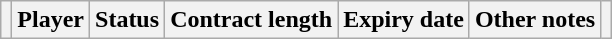<table class="wikitable" Style="text-align: center">
<tr>
<th></th>
<th>Player</th>
<th>Status</th>
<th>Contract length</th>
<th>Expiry date</th>
<th>Other notes</th>
<th></th>
</tr>
</table>
